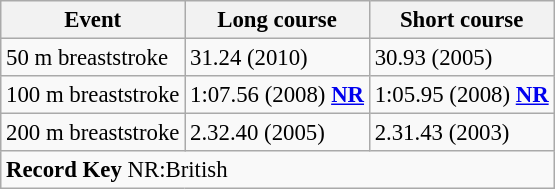<table class="wikitable" style="font-size:95%">
<tr>
<th>Event</th>
<th>Long course</th>
<th>Short course</th>
</tr>
<tr>
<td>50 m breaststroke</td>
<td>31.24 (2010)</td>
<td>30.93 (2005)</td>
</tr>
<tr>
<td>100 m breaststroke</td>
<td>1:07.56 (2008) <strong><a href='#'>NR</a></strong></td>
<td>1:05.95 (2008) <strong><a href='#'>NR</a></strong></td>
</tr>
<tr>
<td>200 m breaststroke</td>
<td>2.32.40 (2005)</td>
<td>2.31.43 (2003)</td>
</tr>
<tr>
<td colspan="3"><strong>Record Key</strong> NR:British</td>
</tr>
</table>
